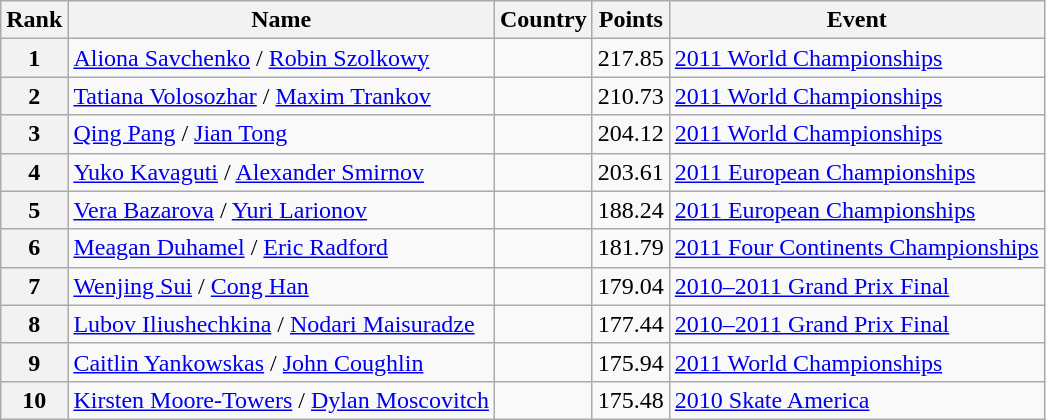<table class="wikitable sortable">
<tr>
<th>Rank</th>
<th>Name</th>
<th>Country</th>
<th>Points</th>
<th>Event</th>
</tr>
<tr>
<th>1</th>
<td><a href='#'>Aliona Savchenko</a> / <a href='#'>Robin Szolkowy</a></td>
<td></td>
<td>217.85</td>
<td><a href='#'>2011 World Championships</a></td>
</tr>
<tr>
<th>2</th>
<td><a href='#'>Tatiana Volosozhar</a> / <a href='#'>Maxim Trankov</a></td>
<td></td>
<td>210.73</td>
<td><a href='#'>2011 World Championships</a></td>
</tr>
<tr>
<th>3</th>
<td><a href='#'>Qing Pang</a> / <a href='#'>Jian Tong</a></td>
<td></td>
<td>204.12</td>
<td><a href='#'>2011 World Championships</a></td>
</tr>
<tr>
<th>4</th>
<td><a href='#'>Yuko Kavaguti</a> / <a href='#'>Alexander Smirnov</a></td>
<td></td>
<td>203.61</td>
<td><a href='#'>2011 European Championships</a></td>
</tr>
<tr>
<th>5</th>
<td><a href='#'>Vera Bazarova</a> / <a href='#'>Yuri Larionov</a></td>
<td></td>
<td>188.24</td>
<td><a href='#'>2011 European Championships</a></td>
</tr>
<tr>
<th>6</th>
<td><a href='#'>Meagan Duhamel</a> / <a href='#'>Eric Radford</a></td>
<td></td>
<td>181.79</td>
<td><a href='#'>2011 Four Continents Championships</a></td>
</tr>
<tr>
<th>7</th>
<td><a href='#'>Wenjing Sui</a> / <a href='#'>Cong Han</a></td>
<td></td>
<td>179.04</td>
<td><a href='#'>2010–2011 Grand Prix Final</a></td>
</tr>
<tr>
<th>8</th>
<td><a href='#'>Lubov Iliushechkina</a> / <a href='#'>Nodari Maisuradze</a></td>
<td></td>
<td>177.44</td>
<td><a href='#'>2010–2011 Grand Prix Final</a></td>
</tr>
<tr>
<th>9</th>
<td><a href='#'>Caitlin Yankowskas</a> / <a href='#'>John Coughlin</a></td>
<td></td>
<td>175.94</td>
<td><a href='#'>2011 World Championships</a></td>
</tr>
<tr>
<th>10</th>
<td><a href='#'>Kirsten Moore-Towers</a> / <a href='#'>Dylan Moscovitch</a></td>
<td></td>
<td>175.48</td>
<td><a href='#'>2010 Skate America</a></td>
</tr>
</table>
